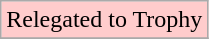<table class="wikitable">
<tr width=10px bgcolor="#ffcccc">
<td>Relegated to Trophy</td>
</tr>
<tr>
</tr>
</table>
